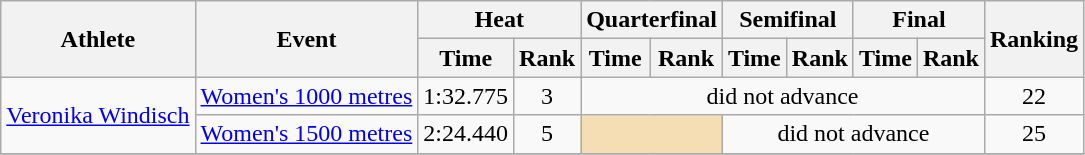<table class="wikitable">
<tr>
<th rowspan="2">Athlete</th>
<th rowspan="2">Event</th>
<th colspan="2">Heat</th>
<th colspan="2">Quarterfinal</th>
<th colspan="2">Semifinal</th>
<th colspan="2">Final</th>
<th rowspan="2">Ranking</th>
</tr>
<tr>
<th>Time</th>
<th>Rank</th>
<th>Time</th>
<th>Rank</th>
<th>Time</th>
<th>Rank</th>
<th>Time</th>
<th>Rank</th>
</tr>
<tr>
<td rowspan="2"><a href='#'>Veronika Windisch</a></td>
<td><a href='#'>Women's 1000 metres</a></td>
<td align="center">1:32.775</td>
<td align="center">3</td>
<td align="center" colspan="6">did not advance</td>
<td align="center">22</td>
</tr>
<tr>
<td><a href='#'>Women's 1500 metres</a></td>
<td align="center">2:24.440</td>
<td align="center">5</td>
<td colspan="2" bgcolor="wheat"></td>
<td align="center" colspan="4">did not advance</td>
<td align="center">25</td>
</tr>
<tr>
</tr>
</table>
